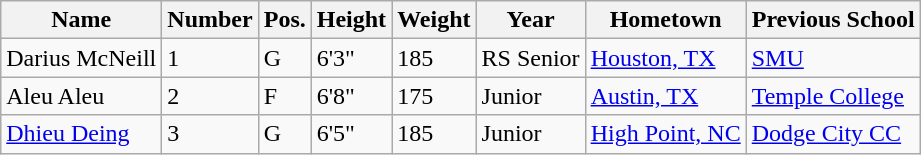<table class="wikitable sortable" border="1">
<tr>
<th>Name</th>
<th>Number</th>
<th>Pos.</th>
<th>Height</th>
<th>Weight</th>
<th>Year</th>
<th>Hometown</th>
<th class="unsortable">Previous School</th>
</tr>
<tr>
<td>Darius McNeill</td>
<td>1</td>
<td>G</td>
<td>6'3"</td>
<td>185</td>
<td>RS Senior</td>
<td><a href='#'>Houston, TX</a></td>
<td><a href='#'>SMU</a></td>
</tr>
<tr>
<td>Aleu Aleu</td>
<td>2</td>
<td>F</td>
<td>6'8"</td>
<td>175</td>
<td>Junior</td>
<td><a href='#'>Austin, TX</a></td>
<td><a href='#'>Temple College</a></td>
</tr>
<tr>
<td><a href='#'>Dhieu Deing</a></td>
<td>3</td>
<td>G</td>
<td>6'5"</td>
<td>185</td>
<td>Junior</td>
<td><a href='#'>High Point, NC</a></td>
<td><a href='#'>Dodge City CC</a></td>
</tr>
</table>
